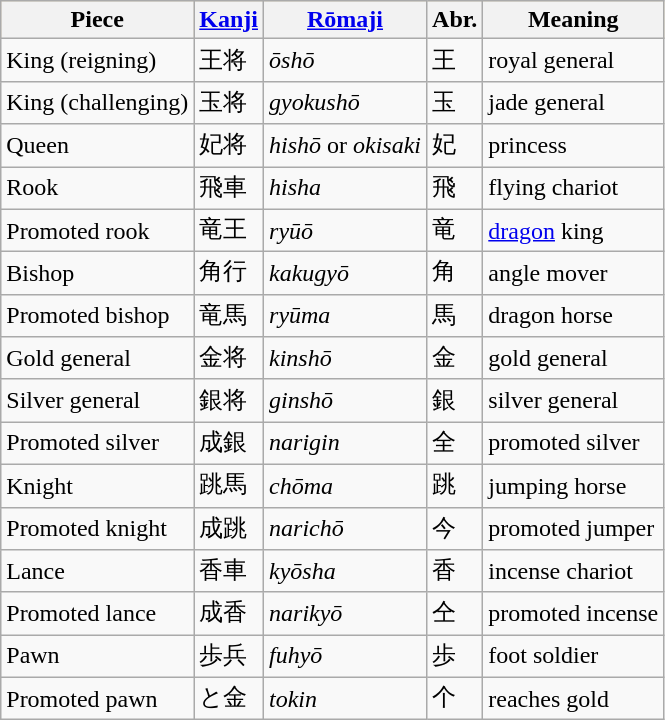<table class=wikitable>
<tr style="background:#EDD9AB;">
<th>Piece</th>
<th><a href='#'>Kanji</a></th>
<th><a href='#'>Rōmaji</a></th>
<th>Abr.</th>
<th>Meaning</th>
</tr>
<tr>
<td>King (reigning)</td>
<td>王将</td>
<td><em>ōshō</em></td>
<td>王</td>
<td>royal general</td>
</tr>
<tr>
<td>King (challenging)</td>
<td>玉将</td>
<td><em>gyokushō</em></td>
<td>玉</td>
<td>jade general</td>
</tr>
<tr>
<td>Queen</td>
<td>妃将</td>
<td><em>hishō</em> or <em>okisaki</em></td>
<td>妃</td>
<td>princess</td>
</tr>
<tr>
<td>Rook</td>
<td>飛車</td>
<td><em>hisha</em></td>
<td>飛</td>
<td>flying chariot</td>
</tr>
<tr>
<td>Promoted rook</td>
<td>竜王</td>
<td><em>ryūō</em></td>
<td>竜</td>
<td><a href='#'>dragon</a> king</td>
</tr>
<tr>
<td>Bishop</td>
<td>角行</td>
<td><em>kakugyō</em></td>
<td>角</td>
<td>angle mover</td>
</tr>
<tr>
<td>Promoted bishop</td>
<td>竜馬</td>
<td><em>ryūma</em></td>
<td>馬</td>
<td>dragon horse</td>
</tr>
<tr>
<td>Gold general</td>
<td>金将</td>
<td><em>kinshō</em></td>
<td>金</td>
<td>gold general</td>
</tr>
<tr>
<td>Silver general</td>
<td>銀将</td>
<td><em>ginshō</em></td>
<td>銀</td>
<td>silver general</td>
</tr>
<tr>
<td>Promoted silver</td>
<td>成銀</td>
<td><em>narigin</em></td>
<td>全</td>
<td>promoted silver</td>
</tr>
<tr>
<td>Knight</td>
<td>跳馬</td>
<td><em>chōma</em></td>
<td>跳</td>
<td>jumping horse</td>
</tr>
<tr>
<td>Promoted knight</td>
<td>成跳</td>
<td><em>narichō</em></td>
<td>今</td>
<td>promoted jumper</td>
</tr>
<tr>
<td>Lance</td>
<td>香車</td>
<td><em>kyōsha</em></td>
<td>香</td>
<td>incense chariot</td>
</tr>
<tr>
<td>Promoted lance</td>
<td>成香</td>
<td><em>narikyō</em></td>
<td>仝</td>
<td>promoted incense</td>
</tr>
<tr>
<td>Pawn</td>
<td>歩兵</td>
<td><em>fuhyō</em></td>
<td>歩</td>
<td>foot soldier</td>
</tr>
<tr>
<td>Promoted pawn</td>
<td>と金</td>
<td><em>tokin</em></td>
<td>个</td>
<td>reaches gold</td>
</tr>
</table>
